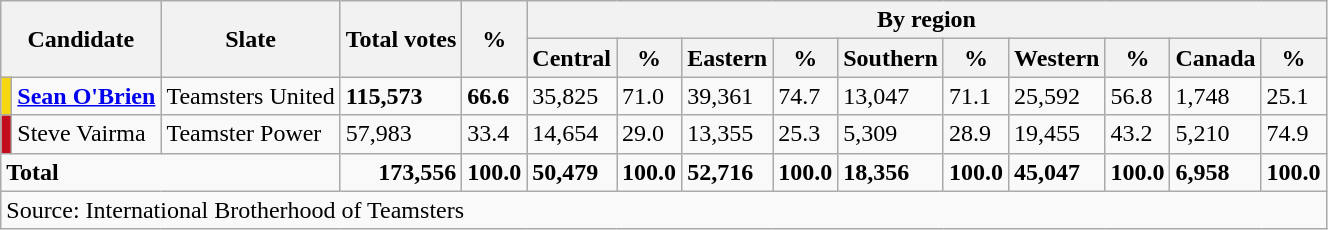<table class="wikitable defaultright col1left col2left col3left">
<tr>
<th rowspan=2 colspan=2>Candidate</th>
<th rowspan=2>Slate</th>
<th rowspan=2>Total votes</th>
<th rowspan=2>%</th>
<th colspan=10>By region</th>
</tr>
<tr>
<th>Central</th>
<th>%</th>
<th>Eastern</th>
<th>%</th>
<th>Southern</th>
<th>%</th>
<th>Western</th>
<th>%</th>
<th>Canada</th>
<th>%</th>
</tr>
<tr>
<td style="background: #F7D612"></td>
<td><strong><a href='#'>Sean O'Brien</a></strong></td>
<td style="white-space: nowrap">Teamsters United</td>
<td><strong>115,573</strong></td>
<td><strong>66.6</strong></td>
<td>35,825</td>
<td>71.0</td>
<td>39,361</td>
<td>74.7</td>
<td>13,047</td>
<td>71.1</td>
<td>25,592</td>
<td>56.8</td>
<td>1,748</td>
<td>25.1</td>
</tr>
<tr>
<td style="background: #C40C1F"></td>
<td>Steve Vairma</td>
<td>Teamster Power</td>
<td>57,983</td>
<td>33.4</td>
<td>14,654</td>
<td>29.0</td>
<td>13,355</td>
<td>25.3</td>
<td>5,309</td>
<td>28.9</td>
<td>19,455</td>
<td>43.2</td>
<td>5,210</td>
<td>74.9</td>
</tr>
<tr style="font-weight: bold">
<td colspan=3>Total</td>
<td style="text-align: right">173,556</td>
<td style="text-align: right">100.0</td>
<td>50,479</td>
<td>100.0</td>
<td>52,716</td>
<td>100.0</td>
<td>18,356</td>
<td>100.0</td>
<td>45,047</td>
<td>100.0</td>
<td>6,958</td>
<td>100.0</td>
</tr>
<tr>
<td colspan=15>Source: International Brotherhood of Teamsters</td>
</tr>
</table>
